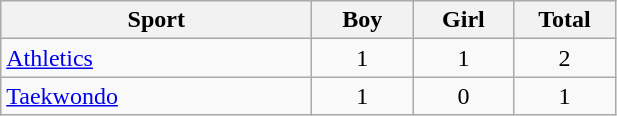<table class="wikitable" style="text-align:center;">
<tr>
<th width=200>Sport</th>
<th width=60>Boy</th>
<th width=60>Girl</th>
<th width=60>Total</th>
</tr>
<tr>
<td align=left><a href='#'>Athletics</a></td>
<td>1</td>
<td>1</td>
<td>2</td>
</tr>
<tr>
<td align=left><a href='#'>Taekwondo</a></td>
<td>1</td>
<td>0</td>
<td>1</td>
</tr>
</table>
